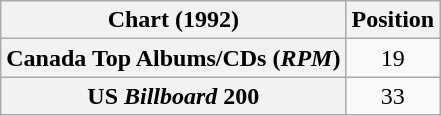<table class="wikitable plainrowheaders">
<tr>
<th>Chart (1992)</th>
<th>Position</th>
</tr>
<tr>
<th scope="row">Canada Top Albums/CDs (<em>RPM</em>)</th>
<td align="center">19</td>
</tr>
<tr>
<th scope="row">US <em>Billboard</em> 200</th>
<td align="center">33</td>
</tr>
</table>
